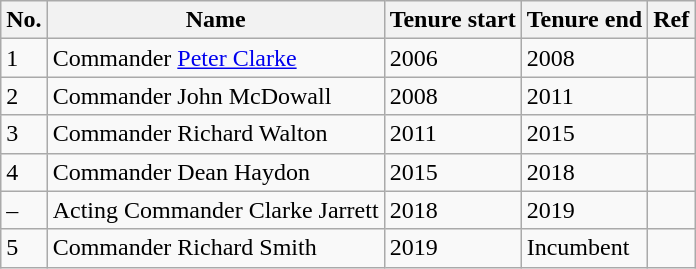<table class="wikitable">
<tr>
<th>No.</th>
<th>Name</th>
<th>Tenure start</th>
<th>Tenure end</th>
<th>Ref</th>
</tr>
<tr>
<td>1</td>
<td>Commander <a href='#'>Peter Clarke</a></td>
<td>2006</td>
<td>2008</td>
<td></td>
</tr>
<tr>
<td>2</td>
<td>Commander John McDowall</td>
<td>2008</td>
<td>2011</td>
<td></td>
</tr>
<tr>
<td>3</td>
<td>Commander Richard Walton</td>
<td>2011</td>
<td>2015</td>
<td></td>
</tr>
<tr>
<td>4</td>
<td>Commander Dean Haydon</td>
<td>2015</td>
<td>2018</td>
<td></td>
</tr>
<tr>
<td>–</td>
<td>Acting Commander Clarke Jarrett</td>
<td>2018</td>
<td>2019</td>
<td></td>
</tr>
<tr>
<td>5</td>
<td>Commander Richard Smith</td>
<td>2019</td>
<td>Incumbent</td>
<td></td>
</tr>
</table>
